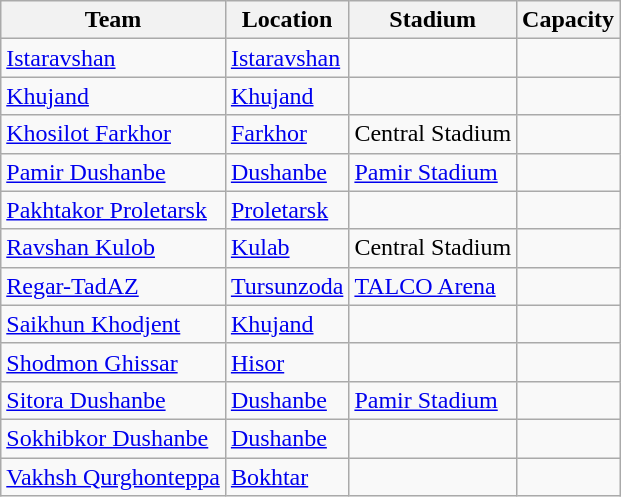<table class="wikitable sortable">
<tr>
<th>Team</th>
<th>Location</th>
<th>Stadium</th>
<th>Capacity</th>
</tr>
<tr>
<td><a href='#'>Istaravshan</a></td>
<td><a href='#'>Istaravshan</a></td>
<td></td>
<td style="text-align:center"></td>
</tr>
<tr>
<td><a href='#'>Khujand</a></td>
<td><a href='#'>Khujand</a></td>
<td></td>
<td style="text-align:center"></td>
</tr>
<tr>
<td><a href='#'>Khosilot Farkhor</a></td>
<td><a href='#'>Farkhor</a></td>
<td>Central Stadium</td>
<td style="text-align:center"></td>
</tr>
<tr>
<td><a href='#'>Pamir Dushanbe</a></td>
<td><a href='#'>Dushanbe</a></td>
<td><a href='#'>Pamir Stadium</a></td>
<td style="text-align:center"></td>
</tr>
<tr>
<td><a href='#'>Pakhtakor Proletarsk</a></td>
<td><a href='#'>Proletarsk</a></td>
<td></td>
<td style="text-align:center"></td>
</tr>
<tr>
<td><a href='#'>Ravshan Kulob</a></td>
<td><a href='#'>Kulab</a></td>
<td>Central Stadium</td>
<td style="text-align:center"></td>
</tr>
<tr>
<td><a href='#'>Regar-TadAZ</a></td>
<td><a href='#'>Tursunzoda</a></td>
<td><a href='#'>TALCO Arena</a></td>
<td style="text-align:center"></td>
</tr>
<tr>
<td><a href='#'>Saikhun Khodjent</a></td>
<td><a href='#'>Khujand</a></td>
<td></td>
<td style="text-align:center"></td>
</tr>
<tr>
<td><a href='#'>Shodmon Ghissar</a></td>
<td><a href='#'>Hisor</a></td>
<td></td>
<td style="text-align:center"></td>
</tr>
<tr>
<td><a href='#'>Sitora Dushanbe</a></td>
<td><a href='#'>Dushanbe</a></td>
<td><a href='#'>Pamir Stadium</a></td>
<td style="text-align:center"></td>
</tr>
<tr>
<td><a href='#'>Sokhibkor Dushanbe</a></td>
<td><a href='#'>Dushanbe</a></td>
<td></td>
<td style="text-align:center"></td>
</tr>
<tr>
<td><a href='#'>Vakhsh Qurghonteppa</a></td>
<td><a href='#'>Bokhtar</a></td>
<td></td>
<td style="text-align:center"></td>
</tr>
</table>
